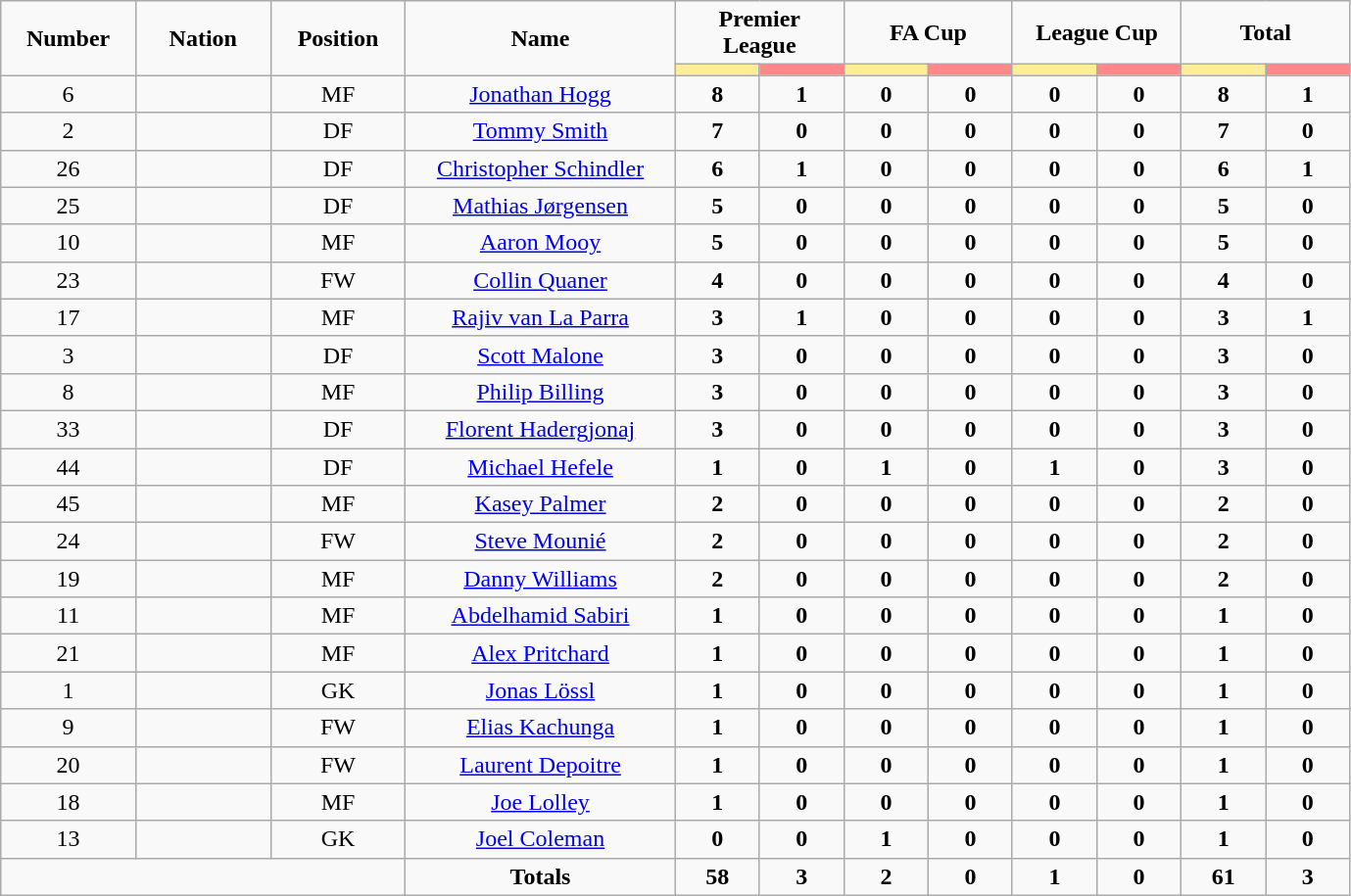<table class="wikitable" style="font-size: 100%; text-align: center;">
<tr>
<td rowspan="2" width="10%" align="center"><strong>Number</strong></td>
<td rowspan="2" width="10%" align="center"><strong>Nation</strong></td>
<td rowspan="2" width="10%" align="center"><strong>Position</strong></td>
<td rowspan="2" width="20%" align="center"><strong>Name</strong></td>
<td colspan="2" align="center"><strong>Premier League</strong></td>
<td colspan="2" align="center"><strong>FA Cup</strong></td>
<td colspan="2" align="center"><strong>League Cup</strong></td>
<td colspan="2" align="center"><strong>Total</strong></td>
</tr>
<tr>
<th width=50 style="background: #FFEE99"></th>
<th width=50 style="background: #FF8888"></th>
<th width=50 style="background: #FFEE99"></th>
<th width=50 style="background: #FF8888"></th>
<th width=50 style="background: #FFEE99"></th>
<th width=50 style="background: #FF8888"></th>
<th width=50 style="background: #FFEE99"></th>
<th width=50 style="background: #FF8888"></th>
</tr>
<tr>
<td>6</td>
<td></td>
<td>MF</td>
<td><a href='#'>Jonathan Hogg</a></td>
<td><strong>8</strong></td>
<td><strong>1</strong></td>
<td><strong>0</strong></td>
<td><strong>0</strong></td>
<td><strong>0</strong></td>
<td><strong>0</strong></td>
<td><strong>8</strong></td>
<td><strong>1</strong></td>
</tr>
<tr>
<td>2</td>
<td></td>
<td>DF</td>
<td><a href='#'>Tommy Smith</a></td>
<td><strong>7</strong></td>
<td><strong>0</strong></td>
<td><strong>0</strong></td>
<td><strong>0</strong></td>
<td><strong>0</strong></td>
<td><strong>0</strong></td>
<td><strong>7</strong></td>
<td><strong>0</strong></td>
</tr>
<tr>
<td>26</td>
<td></td>
<td>DF</td>
<td><a href='#'>Christopher Schindler</a></td>
<td><strong>6</strong></td>
<td><strong>1</strong></td>
<td><strong>0</strong></td>
<td><strong>0</strong></td>
<td><strong>0</strong></td>
<td><strong>0</strong></td>
<td><strong>6</strong></td>
<td><strong>1</strong></td>
</tr>
<tr>
<td>25</td>
<td></td>
<td>DF</td>
<td><a href='#'>Mathias Jørgensen</a></td>
<td><strong>5</strong></td>
<td><strong>0</strong></td>
<td><strong>0</strong></td>
<td><strong>0</strong></td>
<td><strong>0</strong></td>
<td><strong>0</strong></td>
<td><strong>5</strong></td>
<td><strong>0</strong></td>
</tr>
<tr>
<td>10</td>
<td></td>
<td>MF</td>
<td><a href='#'>Aaron Mooy</a></td>
<td><strong>5</strong></td>
<td><strong>0</strong></td>
<td><strong>0</strong></td>
<td><strong>0</strong></td>
<td><strong>0</strong></td>
<td><strong>0</strong></td>
<td><strong>5</strong></td>
<td><strong>0</strong></td>
</tr>
<tr>
<td>23</td>
<td></td>
<td>FW</td>
<td><a href='#'>Collin Quaner</a></td>
<td><strong>4</strong></td>
<td><strong>0</strong></td>
<td><strong>0</strong></td>
<td><strong>0</strong></td>
<td><strong>0</strong></td>
<td><strong>0</strong></td>
<td><strong>4</strong></td>
<td><strong>0</strong></td>
</tr>
<tr>
<td>17</td>
<td></td>
<td>MF</td>
<td><a href='#'>Rajiv van La Parra</a></td>
<td><strong>3</strong></td>
<td><strong>1</strong></td>
<td><strong>0</strong></td>
<td><strong>0</strong></td>
<td><strong>0</strong></td>
<td><strong>0</strong></td>
<td><strong>3</strong></td>
<td><strong>1</strong></td>
</tr>
<tr>
<td>3</td>
<td></td>
<td>DF</td>
<td><a href='#'>Scott Malone</a></td>
<td><strong>3</strong></td>
<td><strong>0</strong></td>
<td><strong>0</strong></td>
<td><strong>0</strong></td>
<td><strong>0</strong></td>
<td><strong>0</strong></td>
<td><strong>3</strong></td>
<td><strong>0</strong></td>
</tr>
<tr>
<td>8</td>
<td></td>
<td>MF</td>
<td><a href='#'>Philip Billing</a></td>
<td><strong>3</strong></td>
<td><strong>0</strong></td>
<td><strong>0</strong></td>
<td><strong>0</strong></td>
<td><strong>0</strong></td>
<td><strong>0</strong></td>
<td><strong>3</strong></td>
<td><strong>0</strong></td>
</tr>
<tr>
<td>33</td>
<td></td>
<td>DF</td>
<td><a href='#'>Florent Hadergjonaj</a></td>
<td><strong>3</strong></td>
<td><strong>0</strong></td>
<td><strong>0</strong></td>
<td><strong>0</strong></td>
<td><strong>0</strong></td>
<td><strong>0</strong></td>
<td><strong>3</strong></td>
<td><strong>0</strong></td>
</tr>
<tr>
<td>44</td>
<td></td>
<td>DF</td>
<td><a href='#'>Michael Hefele</a></td>
<td><strong>1</strong></td>
<td><strong>0</strong></td>
<td><strong>1</strong></td>
<td><strong>0</strong></td>
<td><strong>1</strong></td>
<td><strong>0</strong></td>
<td><strong>3</strong></td>
<td><strong>0</strong></td>
</tr>
<tr>
<td>45</td>
<td></td>
<td>MF</td>
<td><a href='#'>Kasey Palmer</a></td>
<td><strong>2</strong></td>
<td><strong>0</strong></td>
<td><strong>0</strong></td>
<td><strong>0</strong></td>
<td><strong>0</strong></td>
<td><strong>0</strong></td>
<td><strong>2</strong></td>
<td><strong>0</strong></td>
</tr>
<tr>
<td>24</td>
<td></td>
<td>FW</td>
<td><a href='#'>Steve Mounié</a></td>
<td><strong>2</strong></td>
<td><strong>0</strong></td>
<td><strong>0</strong></td>
<td><strong>0</strong></td>
<td><strong>0</strong></td>
<td><strong>0</strong></td>
<td><strong>2</strong></td>
<td><strong>0</strong></td>
</tr>
<tr>
<td>19</td>
<td></td>
<td>MF</td>
<td><a href='#'>Danny Williams</a></td>
<td><strong>2</strong></td>
<td><strong>0</strong></td>
<td><strong>0</strong></td>
<td><strong>0</strong></td>
<td><strong>0</strong></td>
<td><strong>0</strong></td>
<td><strong>2</strong></td>
<td><strong>0</strong></td>
</tr>
<tr>
<td>11</td>
<td></td>
<td>MF</td>
<td><a href='#'>Abdelhamid Sabiri</a></td>
<td><strong>1</strong></td>
<td><strong>0</strong></td>
<td><strong>0</strong></td>
<td><strong>0</strong></td>
<td><strong>0</strong></td>
<td><strong>0</strong></td>
<td><strong>1</strong></td>
<td><strong>0</strong></td>
</tr>
<tr>
<td>21</td>
<td></td>
<td>MF</td>
<td><a href='#'>Alex Pritchard</a></td>
<td><strong>1</strong></td>
<td><strong>0</strong></td>
<td><strong>0</strong></td>
<td><strong>0</strong></td>
<td><strong>0</strong></td>
<td><strong>0</strong></td>
<td><strong>1</strong></td>
<td><strong>0</strong></td>
</tr>
<tr>
<td>1</td>
<td></td>
<td>GK</td>
<td><a href='#'>Jonas Lössl</a></td>
<td><strong>1</strong></td>
<td><strong>0</strong></td>
<td><strong>0</strong></td>
<td><strong>0</strong></td>
<td><strong>0</strong></td>
<td><strong>0</strong></td>
<td><strong>1</strong></td>
<td><strong>0</strong></td>
</tr>
<tr>
<td>9</td>
<td></td>
<td>FW</td>
<td><a href='#'>Elias Kachunga</a></td>
<td><strong>1</strong></td>
<td><strong>0</strong></td>
<td><strong>0</strong></td>
<td><strong>0</strong></td>
<td><strong>0</strong></td>
<td><strong>0</strong></td>
<td><strong>1</strong></td>
<td><strong>0</strong></td>
</tr>
<tr>
<td>20</td>
<td></td>
<td>FW</td>
<td><a href='#'>Laurent Depoitre</a></td>
<td><strong>1</strong></td>
<td><strong>0</strong></td>
<td><strong>0</strong></td>
<td><strong>0</strong></td>
<td><strong>0</strong></td>
<td><strong>0</strong></td>
<td><strong>1</strong></td>
<td><strong>0</strong></td>
</tr>
<tr>
<td>18</td>
<td></td>
<td>MF</td>
<td><a href='#'>Joe Lolley</a></td>
<td><strong>1</strong></td>
<td><strong>0</strong></td>
<td><strong>0</strong></td>
<td><strong>0</strong></td>
<td><strong>0</strong></td>
<td><strong>0</strong></td>
<td><strong>1</strong></td>
<td><strong>0</strong></td>
</tr>
<tr>
<td>13</td>
<td></td>
<td>GK</td>
<td><a href='#'>Joel Coleman</a></td>
<td><strong>0</strong></td>
<td><strong>0</strong></td>
<td><strong>1</strong></td>
<td><strong>0</strong></td>
<td><strong>0</strong></td>
<td><strong>0</strong></td>
<td><strong>1</strong></td>
<td><strong>0</strong></td>
</tr>
<tr>
<td colspan="3"></td>
<td><strong>Totals</strong></td>
<td><strong>58</strong></td>
<td><strong>3</strong></td>
<td><strong>2</strong></td>
<td><strong>0</strong></td>
<td><strong>1</strong></td>
<td><strong>0</strong></td>
<td><strong>61</strong></td>
<td><strong>3</strong></td>
</tr>
</table>
